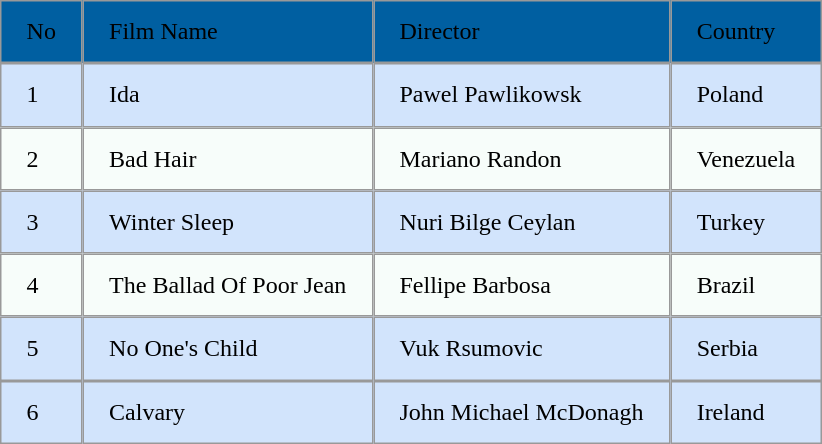<table style="border-spacing:0;">
<tr>
<td style="background-color:#005fa1;border:0.05pt solid #999999;padding-top:0.116in;padding-bottom:0.116in;padding-left:0.1743in;padding-right:0.1743in;"><div>No</div></td>
<td style="background-color:#005fa1;border:0.05pt solid #999999;padding-top:0.116in;padding-bottom:0.116in;padding-left:0.1743in;padding-right:0.1743in;">Film Name</td>
<td style="background-color:#005fa1;border:0.05pt solid #999999;padding-top:0.116in;padding-bottom:0.116in;padding-left:0.1743in;padding-right:0.1743in;">Director</td>
<td style="background-color:#005fa1;border:0.05pt solid #999999;padding-top:0.116in;padding-bottom:0.116in;padding-left:0.1743in;padding-right:0.1743in;">Country</td>
</tr>
<tr>
<td style="background-color:#d2e4fc;border:0.05pt solid #999999;padding-top:0.116in;padding-bottom:0.116in;padding-left:0.1743in;padding-right:0.1743in;"><div>1</div></td>
<td style="background-color:#d2e4fc;border:0.05pt solid #999999;padding-top:0.116in;padding-bottom:0.116in;padding-left:0.1743in;padding-right:0.1743in;">Ida</td>
<td style="background-color:#d2e4fc;border:0.05pt solid #999999;padding-top:0.116in;padding-bottom:0.116in;padding-left:0.1743in;padding-right:0.1743in;">Pawel Pawlikowsk</td>
<td style="background-color:#d2e4fc;border:0.05pt solid #999999;padding-top:0.116in;padding-bottom:0.116in;padding-left:0.1743in;padding-right:0.1743in;">Poland</td>
</tr>
<tr>
<td style="background-color:#f7fdfa;border:0.05pt solid #999999;padding-top:0.116in;padding-bottom:0.116in;padding-left:0.1743in;padding-right:0.1743in;"><div>2</div></td>
<td style="background-color:#f7fdfa;border:0.05pt solid #999999;padding-top:0.116in;padding-bottom:0.116in;padding-left:0.1743in;padding-right:0.1743in;">Bad Hair</td>
<td style="background-color:#f7fdfa;border:0.05pt solid #999999;padding-top:0.116in;padding-bottom:0.116in;padding-left:0.1743in;padding-right:0.1743in;">Mariano Randon</td>
<td style="background-color:#f7fdfa;border:0.05pt solid #999999;padding-top:0.116in;padding-bottom:0.116in;padding-left:0.1743in;padding-right:0.1743in;">Venezuela</td>
</tr>
<tr>
<td style="background-color:#d2e4fc;border:0.05pt solid #999999;padding-top:0.116in;padding-bottom:0.116in;padding-left:0.1743in;padding-right:0.1743in;"><div>3</div></td>
<td style="background-color:#d2e4fc;border:0.05pt solid #999999;padding-top:0.116in;padding-bottom:0.116in;padding-left:0.1743in;padding-right:0.1743in;">Winter Sleep</td>
<td style="background-color:#d2e4fc;border:0.05pt solid #999999;padding-top:0.116in;padding-bottom:0.116in;padding-left:0.1743in;padding-right:0.1743in;">Nuri Bilge Ceylan</td>
<td style="background-color:#d2e4fc;border:0.05pt solid #999999;padding-top:0.116in;padding-bottom:0.116in;padding-left:0.1743in;padding-right:0.1743in;">Turkey</td>
</tr>
<tr>
<td style="background-color:#f7fdfa;border:0.05pt solid #999999;padding-top:0.116in;padding-bottom:0.116in;padding-left:0.1743in;padding-right:0.1743in;"><div>4</div></td>
<td style="background-color:#f7fdfa;border:0.05pt solid #999999;padding-top:0.116in;padding-bottom:0.116in;padding-left:0.1743in;padding-right:0.1743in;">The Ballad Of Poor Jean</td>
<td style="background-color:#f7fdfa;border:0.05pt solid #999999;padding-top:0.116in;padding-bottom:0.116in;padding-left:0.1743in;padding-right:0.1743in;">Fellipe Barbosa</td>
<td style="background-color:#f7fdfa;border:0.05pt solid #999999;padding-top:0.116in;padding-bottom:0.116in;padding-left:0.1743in;padding-right:0.1743in;">Brazil</td>
</tr>
<tr>
<td style="background-color:#d2e4fc;border:0.05pt solid #999999;padding-top:0.116in;padding-bottom:0.116in;padding-left:0.1743in;padding-right:0.1743in;"><div>5</div></td>
<td style="background-color:#d2e4fc;border:0.05pt solid #999999;padding-top:0.116in;padding-bottom:0.116in;padding-left:0.1743in;padding-right:0.1743in;">No One's Child</td>
<td style="background-color:#d2e4fc;border:0.05pt solid #999999;padding-top:0.116in;padding-bottom:0.116in;padding-left:0.1743in;padding-right:0.1743in;">Vuk Rsumovic</td>
<td style="background-color:#d2e4fc;border:0.05pt solid #999999;padding-top:0.116in;padding-bottom:0.116in;padding-left:0.1743in;padding-right:0.1743in;">Serbia</td>
</tr>
<tr>
<td style="background-color:#d2e4fc;border:0.05pt solid #999999;padding-top:0.116in;padding-bottom:0.116in;padding-left:0.1743in;padding-right:0.1743in;"><div>6</div></td>
<td style="background-color:#d2e4fc;border:0.05pt solid #999999;padding-top:0.116in;padding-bottom:0.116in;padding-left:0.1743in;padding-right:0.1743in;">Calvary</td>
<td style="background-color:#d2e4fc;border:0.05pt solid #999999;padding-top:0.116in;padding-bottom:0.116in;padding-left:0.1743in;padding-right:0.1743in;">John Michael McDonagh</td>
<td style="background-color:#d2e4fc;border:0.05pt solid #999999;padding-top:0.116in;padding-bottom:0.116in;padding-left:0.1743in;padding-right:0.1743in;">Ireland</td>
</tr>
</table>
